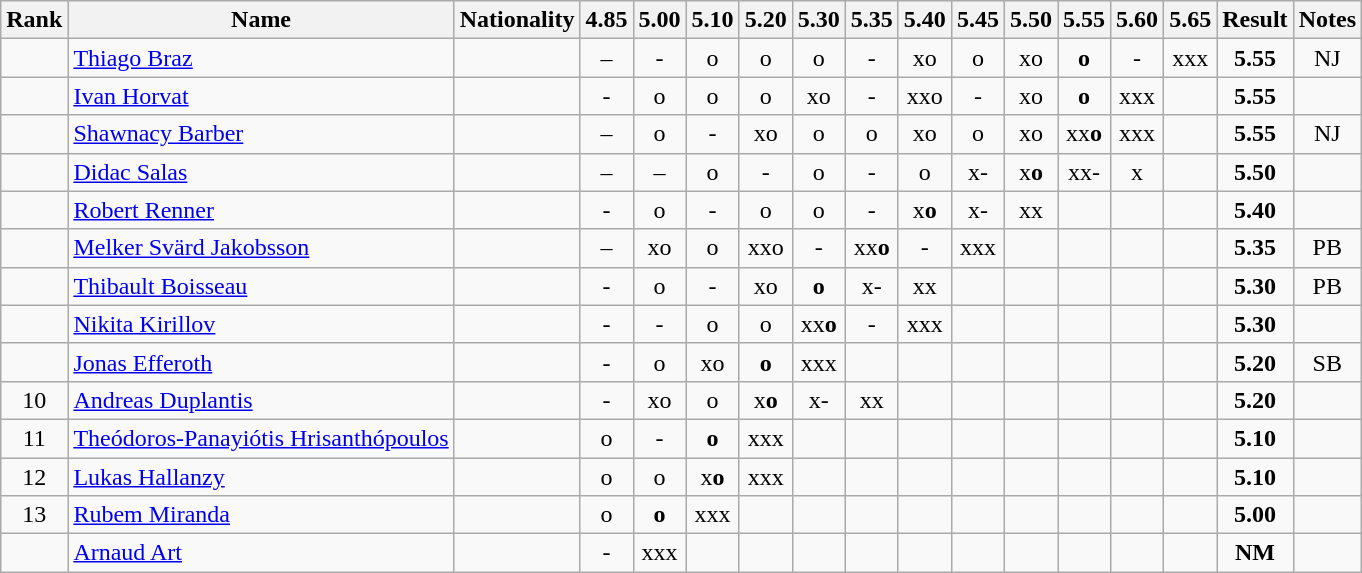<table class="wikitable sortable" style="text-align:center">
<tr>
<th>Rank</th>
<th>Name</th>
<th>Nationality</th>
<th>4.85</th>
<th>5.00</th>
<th>5.10</th>
<th>5.20</th>
<th>5.30</th>
<th>5.35</th>
<th>5.40</th>
<th>5.45</th>
<th>5.50</th>
<th>5.55</th>
<th>5.60</th>
<th>5.65</th>
<th>Result</th>
<th>Notes</th>
</tr>
<tr>
<td></td>
<td align=left><a href='#'>Thiago Braz</a></td>
<td align=left></td>
<td>–</td>
<td>-</td>
<td>o</td>
<td>o</td>
<td>o</td>
<td>-</td>
<td>xo</td>
<td>o</td>
<td>xo</td>
<td><strong>o</strong></td>
<td>-</td>
<td>xxx</td>
<td><strong>5.55</strong></td>
<td>NJ</td>
</tr>
<tr>
<td></td>
<td align=left><a href='#'>Ivan Horvat</a></td>
<td align=left></td>
<td>-</td>
<td>o</td>
<td>o</td>
<td>o</td>
<td>xo</td>
<td>-</td>
<td>xxo</td>
<td>-</td>
<td>xo</td>
<td><strong>o</strong></td>
<td>xxx</td>
<td></td>
<td><strong>5.55</strong></td>
<td></td>
</tr>
<tr>
<td></td>
<td align=left><a href='#'>Shawnacy Barber</a></td>
<td align=left></td>
<td>–</td>
<td>o</td>
<td>-</td>
<td>xo</td>
<td>o</td>
<td>o</td>
<td>xo</td>
<td>o</td>
<td>xo</td>
<td>xx<strong>o</strong></td>
<td>xxx</td>
<td></td>
<td><strong>5.55</strong></td>
<td>NJ</td>
</tr>
<tr>
<td></td>
<td align=left><a href='#'>Didac Salas</a></td>
<td align=left></td>
<td>–</td>
<td>–</td>
<td>o</td>
<td>-</td>
<td>o</td>
<td>-</td>
<td>o</td>
<td>x-</td>
<td>x<strong>o</strong></td>
<td>xx-</td>
<td>x</td>
<td></td>
<td><strong>5.50</strong></td>
<td></td>
</tr>
<tr>
<td></td>
<td align=left><a href='#'>Robert Renner</a></td>
<td align=left></td>
<td>-</td>
<td>o</td>
<td>-</td>
<td>o</td>
<td>o</td>
<td>-</td>
<td>x<strong>o</strong></td>
<td>x-</td>
<td>xx</td>
<td></td>
<td></td>
<td></td>
<td><strong>5.40</strong></td>
<td></td>
</tr>
<tr>
<td></td>
<td align=left><a href='#'>Melker Svärd Jakobsson</a></td>
<td align=left></td>
<td>–</td>
<td>xo</td>
<td>o</td>
<td>xxo</td>
<td>-</td>
<td>xx<strong>o</strong></td>
<td>-</td>
<td>xxx</td>
<td></td>
<td></td>
<td></td>
<td></td>
<td><strong>5.35</strong></td>
<td>PB</td>
</tr>
<tr>
<td></td>
<td align=left><a href='#'>Thibault Boisseau</a></td>
<td align=left></td>
<td>-</td>
<td>o</td>
<td>-</td>
<td>xo</td>
<td><strong>o</strong></td>
<td>x-</td>
<td>xx</td>
<td></td>
<td></td>
<td></td>
<td></td>
<td></td>
<td><strong>5.30</strong></td>
<td>PB</td>
</tr>
<tr>
<td></td>
<td align=left><a href='#'>Nikita Kirillov</a></td>
<td align=left></td>
<td>-</td>
<td>-</td>
<td>o</td>
<td>o</td>
<td>xx<strong>o</strong></td>
<td>-</td>
<td>xxx</td>
<td></td>
<td></td>
<td></td>
<td></td>
<td></td>
<td><strong>5.30</strong></td>
<td></td>
</tr>
<tr>
<td></td>
<td align=left><a href='#'>Jonas Efferoth</a></td>
<td align=left></td>
<td>-</td>
<td>o</td>
<td>xo</td>
<td><strong>o</strong></td>
<td>xxx</td>
<td></td>
<td></td>
<td></td>
<td></td>
<td></td>
<td></td>
<td></td>
<td><strong>5.20</strong></td>
<td>SB</td>
</tr>
<tr>
<td>10</td>
<td align=left><a href='#'>Andreas Duplantis</a></td>
<td align=left></td>
<td>-</td>
<td>xo</td>
<td>o</td>
<td>x<strong>o</strong></td>
<td>x-</td>
<td>xx</td>
<td></td>
<td></td>
<td></td>
<td></td>
<td></td>
<td></td>
<td><strong>5.20</strong></td>
<td></td>
</tr>
<tr>
<td>11</td>
<td align=left><a href='#'>Theódoros-Panayiótis Hrisanthópoulos</a></td>
<td align=left></td>
<td>o</td>
<td>-</td>
<td><strong>o</strong></td>
<td>xxx</td>
<td></td>
<td></td>
<td></td>
<td></td>
<td></td>
<td></td>
<td></td>
<td></td>
<td><strong>5.10</strong></td>
<td></td>
</tr>
<tr>
<td>12</td>
<td align=left><a href='#'>Lukas Hallanzy</a></td>
<td align=left></td>
<td>o</td>
<td>o</td>
<td>x<strong>o</strong></td>
<td>xxx</td>
<td></td>
<td></td>
<td></td>
<td></td>
<td></td>
<td></td>
<td></td>
<td></td>
<td><strong>5.10</strong></td>
<td></td>
</tr>
<tr>
<td>13</td>
<td align=left><a href='#'>Rubem Miranda</a></td>
<td align=left></td>
<td>o</td>
<td><strong>o</strong></td>
<td>xxx</td>
<td></td>
<td></td>
<td></td>
<td></td>
<td></td>
<td></td>
<td></td>
<td></td>
<td></td>
<td><strong>5.00</strong></td>
<td></td>
</tr>
<tr>
<td></td>
<td align=left><a href='#'>Arnaud Art</a></td>
<td align=left></td>
<td>-</td>
<td>xxx</td>
<td></td>
<td></td>
<td></td>
<td></td>
<td></td>
<td></td>
<td></td>
<td></td>
<td></td>
<td></td>
<td><strong>NM</strong></td>
<td></td>
</tr>
</table>
